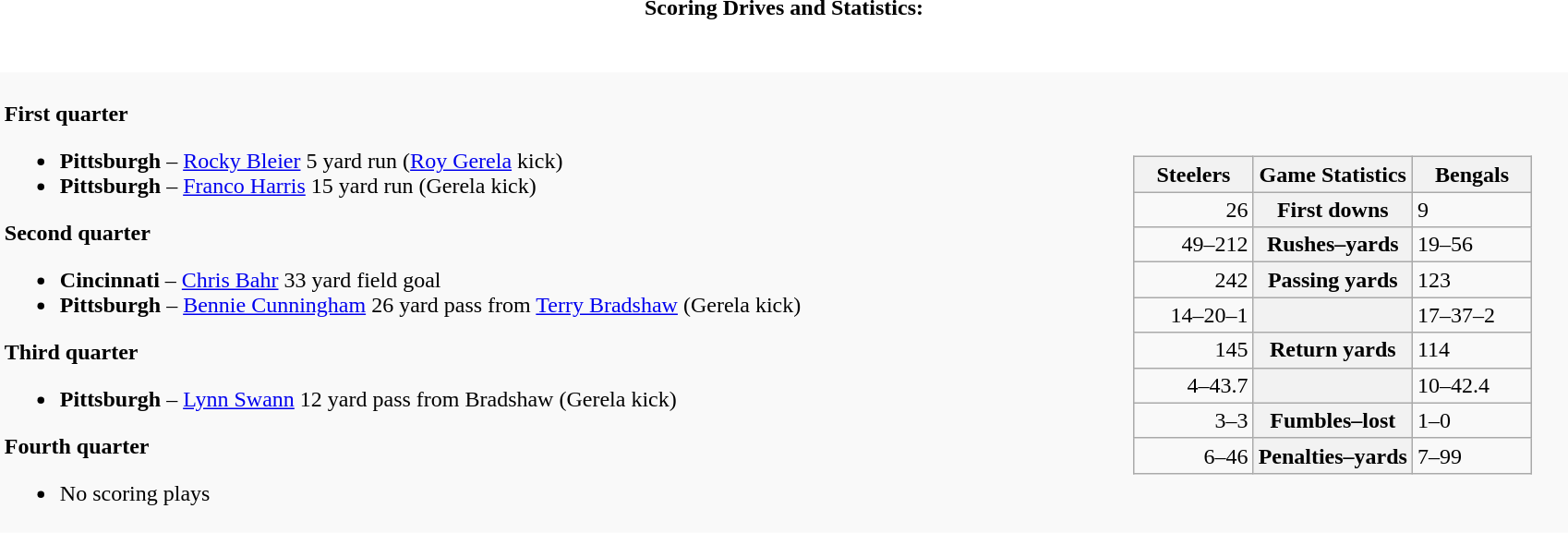<table class="toccolours collapsible collapsed"  style="width:90%; margin:auto;">
<tr>
<th>Scoring Drives and Statistics:</th>
</tr>
<tr>
<td><br><table border="0"  style="width:100%; background:#f9f9f9; margin:1em auto 1em auto;">
<tr>
<td><br><strong>First quarter</strong><ul><li><strong>Pittsburgh</strong> – <a href='#'>Rocky Bleier</a> 5 yard run (<a href='#'>Roy Gerela</a> kick)</li><li><strong>Pittsburgh</strong> – <a href='#'>Franco Harris</a> 15 yard run (Gerela kick)</li></ul><strong>Second quarter</strong><ul><li><strong>Cincinnati</strong> – <a href='#'>Chris Bahr</a> 33 yard field goal</li><li><strong>Pittsburgh</strong> – <a href='#'>Bennie Cunningham</a> 26 yard pass from <a href='#'>Terry Bradshaw</a> (Gerela kick)</li></ul><strong>Third quarter</strong><ul><li><strong>Pittsburgh</strong> – <a href='#'>Lynn Swann</a> 12 yard pass from Bradshaw (Gerela kick)</li></ul><strong>Fourth quarter</strong><ul><li>No scoring plays</li></ul></td>
<td><br><table class="wikitable" style="margin: 1em auto 1em auto">
<tr>
<th style="width:30%;">Steelers</th>
<th style="width:40%;">Game Statistics</th>
<th style="width:30%;">Bengals</th>
</tr>
<tr>
<td style="text-align:right;">26</td>
<th>First downs</th>
<td>9</td>
</tr>
<tr>
<td style="text-align:right;">49–212</td>
<th>Rushes–yards</th>
<td>19–56</td>
</tr>
<tr>
<td style="text-align:right;">242</td>
<th>Passing yards</th>
<td>123</td>
</tr>
<tr>
<td style="text-align:right;">14–20–1</td>
<th></th>
<td>17–37–2</td>
</tr>
<tr>
<td style="text-align:right;">145</td>
<th>Return yards</th>
<td>114</td>
</tr>
<tr>
<td style="text-align:right;">4–43.7</td>
<th></th>
<td>10–42.4</td>
</tr>
<tr>
<td style="text-align:right;">3–3</td>
<th>Fumbles–lost</th>
<td>1–0</td>
</tr>
<tr>
<td style="text-align:right;">6–46</td>
<th>Penalties–yards</th>
<td>7–99</td>
</tr>
</table>
</td>
</tr>
</table>
</td>
</tr>
</table>
